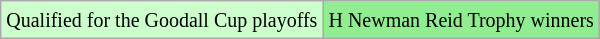<table class="wikitable">
<tr>
<td style="background:#ccffcc;"><small>Qualified for the Goodall Cup playoffs</small></td>
<td style="background:#90EE90;"><small>H Newman Reid Trophy winners</small></td>
</tr>
</table>
